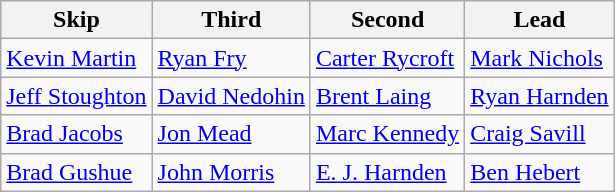<table class=wikitable>
<tr>
<th>Skip</th>
<th>Third</th>
<th>Second</th>
<th>Lead</th>
</tr>
<tr>
<td><a href='#'>Kevin Martin</a></td>
<td><a href='#'>Ryan Fry</a></td>
<td><a href='#'>Carter Rycroft</a></td>
<td><a href='#'>Mark Nichols</a></td>
</tr>
<tr>
<td><a href='#'>Jeff Stoughton</a></td>
<td><a href='#'>David Nedohin</a></td>
<td><a href='#'>Brent Laing</a></td>
<td><a href='#'>Ryan Harnden</a></td>
</tr>
<tr>
<td><a href='#'>Brad Jacobs</a></td>
<td><a href='#'>Jon Mead</a></td>
<td><a href='#'>Marc Kennedy</a></td>
<td><a href='#'>Craig Savill</a></td>
</tr>
<tr>
<td><a href='#'>Brad Gushue</a></td>
<td><a href='#'>John Morris</a></td>
<td><a href='#'>E. J. Harnden</a></td>
<td><a href='#'>Ben Hebert</a></td>
</tr>
</table>
